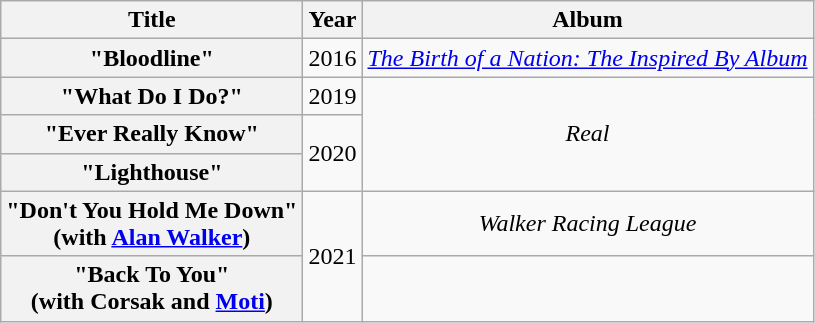<table class="wikitable plainrowheaders" style="text-align:center;">
<tr>
<th scope="col">Title</th>
<th scope="col">Year</th>
<th scope="col">Album</th>
</tr>
<tr>
<th scope="row">"Bloodline"</th>
<td>2016</td>
<td><em><a href='#'>The Birth of a Nation: The Inspired By Album</a></em></td>
</tr>
<tr>
<th scope="row">"What Do I Do?"</th>
<td>2019</td>
<td rowspan="3"><em>Real</em></td>
</tr>
<tr>
<th scope="row">"Ever Really Know"</th>
<td rowspan="2">2020</td>
</tr>
<tr>
<th scope="row">"Lighthouse"</th>
</tr>
<tr>
<th scope="row">"Don't You Hold Me Down" <br><span>(with <a href='#'>Alan Walker</a>)</span></th>
<td rowspan="2">2021</td>
<td><em>Walker Racing League</em></td>
</tr>
<tr>
<th scope="row">"Back To You" <br><span>(with Corsak and <a href='#'>Moti</a>)</span></th>
<td></td>
</tr>
</table>
